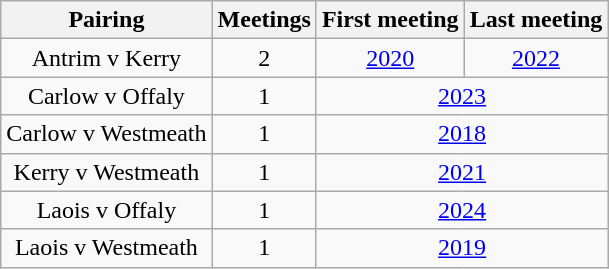<table class="wikitable sortable" style="text-align:center;">
<tr>
<th>Pairing</th>
<th>Meetings</th>
<th>First meeting</th>
<th>Last meeting</th>
</tr>
<tr>
<td>Antrim v Kerry</td>
<td>2</td>
<td><a href='#'>2020</a></td>
<td><a href='#'>2022</a></td>
</tr>
<tr>
<td>Carlow v Offaly</td>
<td>1</td>
<td colspan="2"><a href='#'>2023</a></td>
</tr>
<tr>
<td>Carlow v Westmeath</td>
<td>1</td>
<td colspan="2"><a href='#'>2018</a></td>
</tr>
<tr>
<td>Kerry v Westmeath</td>
<td>1</td>
<td colspan="2"><a href='#'>2021</a></td>
</tr>
<tr>
<td>Laois v Offaly</td>
<td>1</td>
<td colspan="2"><a href='#'>2024</a></td>
</tr>
<tr>
<td>Laois v Westmeath</td>
<td>1</td>
<td colspan="2"><a href='#'>2019</a></td>
</tr>
</table>
